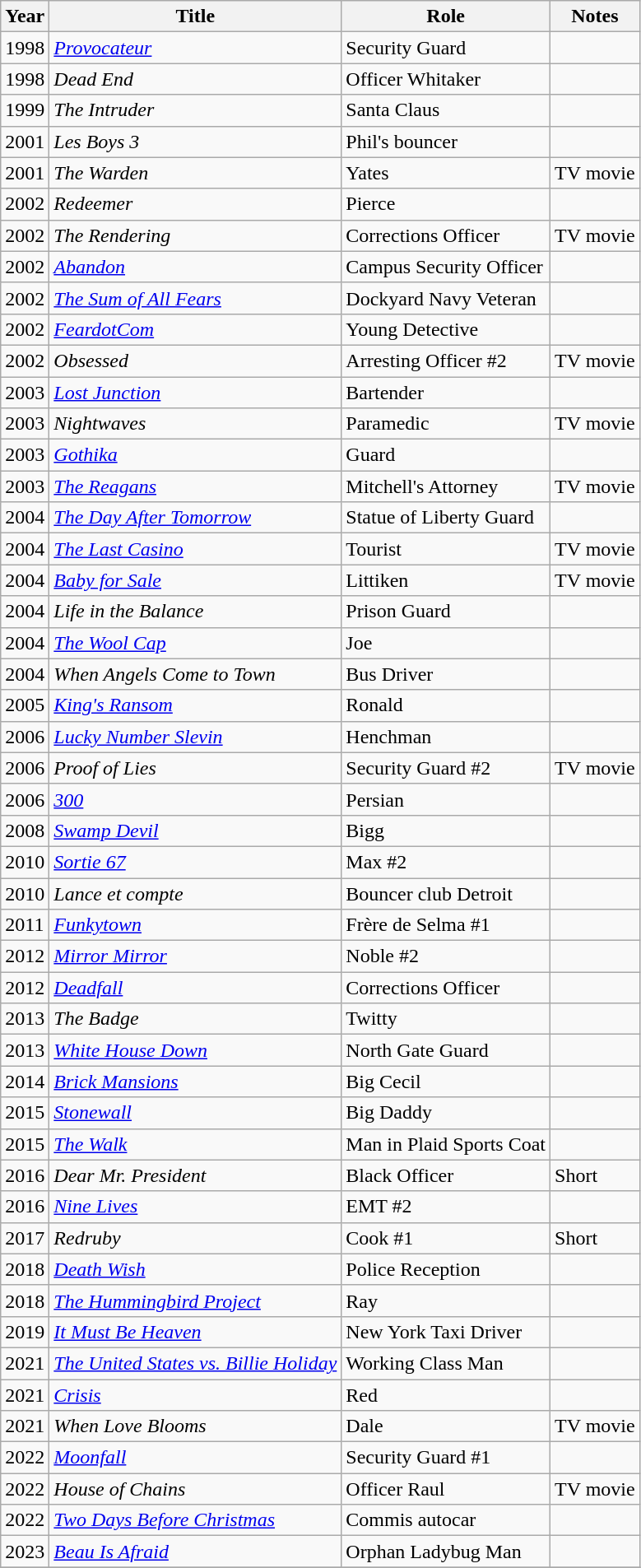<table class="wikitable sortable">
<tr>
<th>Year</th>
<th>Title</th>
<th>Role</th>
<th class="unsortable">Notes</th>
</tr>
<tr>
<td>1998</td>
<td><em><a href='#'>Provocateur</a></em></td>
<td>Security Guard</td>
<td></td>
</tr>
<tr>
<td>1998</td>
<td><em>Dead End</em></td>
<td>Officer Whitaker</td>
<td></td>
</tr>
<tr>
<td>1999</td>
<td data-sort-value="Intruder, The"><em>The Intruder</em></td>
<td>Santa Claus</td>
<td></td>
</tr>
<tr>
<td>2001</td>
<td><em>Les Boys 3</em></td>
<td>Phil's bouncer</td>
<td></td>
</tr>
<tr>
<td>2001</td>
<td data-sort-value="Warden, The"><em>The Warden</em></td>
<td>Yates</td>
<td>TV movie</td>
</tr>
<tr>
<td>2002</td>
<td><em>Redeemer</em></td>
<td>Pierce</td>
<td></td>
</tr>
<tr>
<td>2002</td>
<td data-sort-value="Rendering, The"><em>The Rendering</em></td>
<td>Corrections Officer</td>
<td>TV movie</td>
</tr>
<tr>
<td>2002</td>
<td><em><a href='#'>Abandon</a></em></td>
<td>Campus Security Officer</td>
<td></td>
</tr>
<tr>
<td>2002</td>
<td data-sort-value="Sum of All Fears, The"><em><a href='#'>The Sum of All Fears</a></em></td>
<td>Dockyard Navy Veteran</td>
<td></td>
</tr>
<tr>
<td>2002</td>
<td><em><a href='#'>FeardotCom</a></em></td>
<td>Young Detective</td>
<td></td>
</tr>
<tr>
<td>2002</td>
<td><em>Obsessed</em></td>
<td>Arresting Officer #2</td>
<td>TV movie</td>
</tr>
<tr>
<td>2003</td>
<td><em><a href='#'>Lost Junction</a></em></td>
<td>Bartender</td>
<td></td>
</tr>
<tr>
<td>2003</td>
<td><em>Nightwaves</em></td>
<td>Paramedic</td>
<td>TV movie</td>
</tr>
<tr>
<td>2003</td>
<td><em><a href='#'>Gothika</a></em></td>
<td>Guard</td>
<td></td>
</tr>
<tr>
<td>2003</td>
<td data-sort-value="Reagans, The"><em><a href='#'>The Reagans</a></em></td>
<td>Mitchell's Attorney</td>
<td>TV movie</td>
</tr>
<tr>
<td>2004</td>
<td data-sort-value="Day After Tomorrow, The"><em><a href='#'>The Day After Tomorrow</a></em></td>
<td>Statue of Liberty Guard</td>
<td></td>
</tr>
<tr>
<td>2004</td>
<td data-sort-value="Last Casino, The"><em><a href='#'>The Last Casino</a></em></td>
<td>Tourist</td>
<td>TV movie</td>
</tr>
<tr>
<td>2004</td>
<td><em><a href='#'>Baby for Sale</a></em></td>
<td>Littiken</td>
<td>TV movie</td>
</tr>
<tr>
<td>2004</td>
<td><em>Life in the Balance</em></td>
<td>Prison Guard</td>
<td></td>
</tr>
<tr>
<td>2004</td>
<td data-sort-value="Wool Cap, The"><em><a href='#'>The Wool Cap</a></em></td>
<td>Joe</td>
<td></td>
</tr>
<tr>
<td>2004</td>
<td><em>When Angels Come to Town</em></td>
<td>Bus Driver</td>
<td></td>
</tr>
<tr>
<td>2005</td>
<td><em><a href='#'>King's Ransom</a></em></td>
<td>Ronald</td>
<td></td>
</tr>
<tr>
<td>2006</td>
<td><em><a href='#'>Lucky Number Slevin</a></em></td>
<td>Henchman</td>
<td></td>
</tr>
<tr>
<td>2006</td>
<td><em>Proof of Lies</em></td>
<td>Security Guard #2</td>
<td>TV movie</td>
</tr>
<tr>
<td>2006</td>
<td><em><a href='#'>300</a></em></td>
<td>Persian</td>
<td></td>
</tr>
<tr>
<td>2008</td>
<td><em><a href='#'>Swamp Devil</a></em></td>
<td>Bigg</td>
<td></td>
</tr>
<tr>
<td>2010</td>
<td><em><a href='#'>Sortie 67</a></em></td>
<td>Max #2</td>
<td></td>
</tr>
<tr>
<td>2010</td>
<td><em>Lance et compte</em></td>
<td>Bouncer club Detroit</td>
<td></td>
</tr>
<tr>
<td>2011</td>
<td><em><a href='#'>Funkytown</a></em></td>
<td>Frère de Selma #1</td>
<td></td>
</tr>
<tr>
<td>2012</td>
<td><em><a href='#'>Mirror Mirror</a></em></td>
<td>Noble #2</td>
<td></td>
</tr>
<tr>
<td>2012</td>
<td><em><a href='#'>Deadfall</a></em></td>
<td>Corrections Officer</td>
<td></td>
</tr>
<tr>
<td>2013</td>
<td data-sort-value="Badge, The"><em>The Badge</em></td>
<td>Twitty</td>
<td></td>
</tr>
<tr>
<td>2013</td>
<td><em><a href='#'>White House Down</a></em></td>
<td>North Gate Guard</td>
<td></td>
</tr>
<tr>
<td>2014</td>
<td><em><a href='#'>Brick Mansions</a></em></td>
<td>Big Cecil</td>
<td></td>
</tr>
<tr>
<td>2015</td>
<td><em><a href='#'>Stonewall</a></em></td>
<td>Big Daddy</td>
<td></td>
</tr>
<tr>
<td>2015</td>
<td data-sort-value="Walk, The"><em><a href='#'>The Walk</a></em></td>
<td>Man in Plaid Sports Coat</td>
<td></td>
</tr>
<tr>
<td>2016</td>
<td><em>Dear Mr. President</em></td>
<td>Black Officer</td>
<td>Short</td>
</tr>
<tr>
<td>2016</td>
<td><em><a href='#'>Nine Lives</a></em></td>
<td>EMT #2</td>
<td></td>
</tr>
<tr>
<td>2017</td>
<td><em>Redruby</em></td>
<td>Cook #1</td>
<td>Short</td>
</tr>
<tr>
<td>2018</td>
<td><em><a href='#'>Death Wish</a></em></td>
<td>Police Reception</td>
<td></td>
</tr>
<tr>
<td>2018</td>
<td data-sort-value="Hummingbird Project, The"><em><a href='#'>The Hummingbird Project</a></em></td>
<td>Ray</td>
<td></td>
</tr>
<tr>
<td>2019</td>
<td><em><a href='#'>It Must Be Heaven</a></em></td>
<td>New York Taxi Driver</td>
<td></td>
</tr>
<tr>
<td>2021</td>
<td data-sort-value="United States vs. Billie Holiday, The"><em><a href='#'>The United States vs. Billie Holiday</a></em></td>
<td>Working Class Man</td>
<td></td>
</tr>
<tr>
<td>2021</td>
<td><em><a href='#'>Crisis</a></em></td>
<td>Red</td>
<td></td>
</tr>
<tr>
<td>2021</td>
<td><em>When Love Blooms</em></td>
<td>Dale</td>
<td>TV movie</td>
</tr>
<tr>
<td>2022</td>
<td><em><a href='#'>Moonfall</a></em></td>
<td>Security Guard #1</td>
<td></td>
</tr>
<tr>
<td>2022</td>
<td><em>House of Chains</em></td>
<td>Officer Raul</td>
<td>TV movie</td>
</tr>
<tr>
<td>2022</td>
<td><em><a href='#'>Two Days Before Christmas</a></em></td>
<td>Commis autocar</td>
<td></td>
</tr>
<tr>
<td>2023</td>
<td><em><a href='#'>Beau Is Afraid</a></em></td>
<td>Orphan Ladybug Man</td>
<td></td>
</tr>
<tr>
</tr>
</table>
